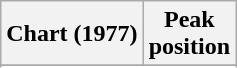<table class="wikitable sortable">
<tr>
<th>Chart (1977)</th>
<th>Peak<br>position</th>
</tr>
<tr>
</tr>
<tr>
</tr>
<tr>
</tr>
<tr>
</tr>
</table>
